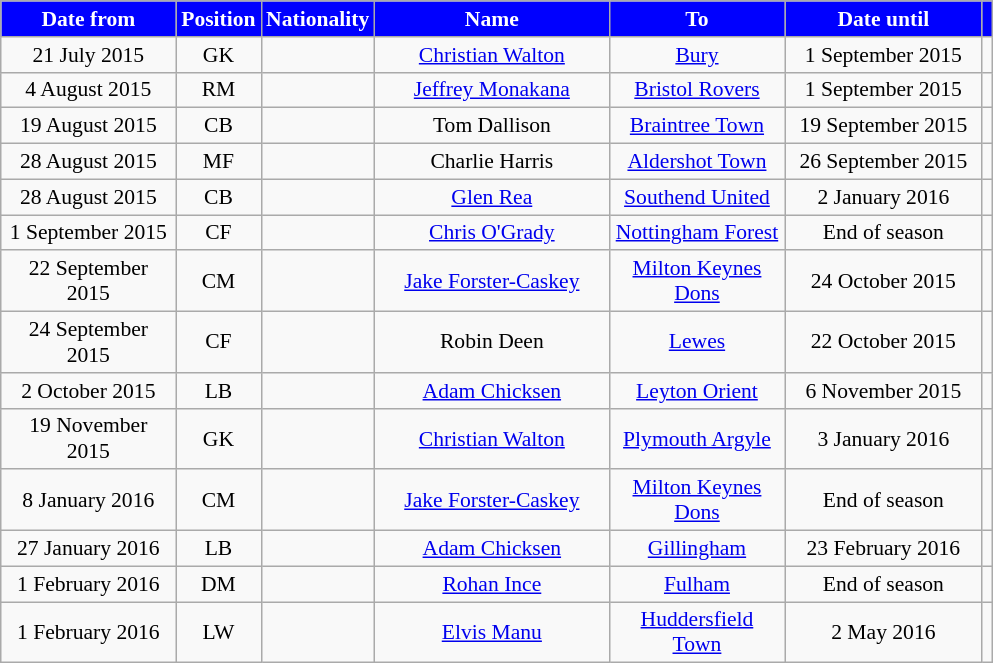<table class="wikitable"  style="text-align:center; font-size:90%; ">
<tr>
<th style="background:#0000FF; color:#FFFFFF; width:110px;">Date from</th>
<th style="background:#0000FF; color:#FFFFFF; width:50px;">Position</th>
<th style="background:#0000FF; color:#FFFFFF; width:50px;">Nationality</th>
<th style="background:#0000FF; color:#FFFFFF; width:150px;">Name</th>
<th style="background:#0000FF; color:#FFFFFF; width:110px;">To</th>
<th style="background:#0000FF; color:#FFFFFF; width:125px;">Date until</th>
<th style="background:#0000FF; color:#FFFFFF;"></th>
</tr>
<tr>
<td>21 July 2015</td>
<td>GK</td>
<td></td>
<td><a href='#'>Christian Walton</a></td>
<td><a href='#'>Bury</a></td>
<td>1 September 2015</td>
<td></td>
</tr>
<tr>
<td>4 August 2015</td>
<td>RM</td>
<td></td>
<td><a href='#'>Jeffrey Monakana</a></td>
<td><a href='#'>Bristol Rovers</a></td>
<td>1 September 2015</td>
<td></td>
</tr>
<tr>
<td>19 August 2015</td>
<td>CB</td>
<td></td>
<td>Tom Dallison</td>
<td><a href='#'>Braintree Town</a></td>
<td>19 September 2015</td>
<td></td>
</tr>
<tr>
<td>28 August 2015</td>
<td>MF</td>
<td></td>
<td>Charlie Harris</td>
<td><a href='#'>Aldershot Town</a></td>
<td>26 September 2015</td>
<td></td>
</tr>
<tr>
<td>28 August 2015</td>
<td>CB</td>
<td></td>
<td><a href='#'>Glen Rea</a></td>
<td><a href='#'>Southend United</a></td>
<td>2 January 2016</td>
<td></td>
</tr>
<tr>
<td>1 September 2015</td>
<td>CF</td>
<td></td>
<td><a href='#'>Chris O'Grady</a></td>
<td><a href='#'>Nottingham Forest</a></td>
<td>End of season</td>
<td></td>
</tr>
<tr>
<td>22 September 2015</td>
<td>CM</td>
<td></td>
<td><a href='#'>Jake Forster-Caskey</a></td>
<td><a href='#'>Milton Keynes Dons</a></td>
<td>24 October 2015</td>
<td></td>
</tr>
<tr>
<td>24 September 2015</td>
<td>CF</td>
<td></td>
<td>Robin Deen</td>
<td><a href='#'>Lewes</a></td>
<td>22 October 2015</td>
<td></td>
</tr>
<tr>
<td>2 October 2015</td>
<td>LB</td>
<td></td>
<td><a href='#'>Adam Chicksen</a></td>
<td><a href='#'>Leyton Orient</a></td>
<td>6 November 2015</td>
<td></td>
</tr>
<tr>
<td>19 November 2015</td>
<td>GK</td>
<td></td>
<td><a href='#'>Christian Walton</a></td>
<td><a href='#'>Plymouth Argyle</a></td>
<td>3 January 2016</td>
<td></td>
</tr>
<tr>
<td>8 January 2016</td>
<td>CM</td>
<td></td>
<td><a href='#'>Jake Forster-Caskey</a></td>
<td><a href='#'>Milton Keynes Dons</a></td>
<td>End of season</td>
<td></td>
</tr>
<tr>
<td>27 January 2016</td>
<td>LB</td>
<td></td>
<td><a href='#'>Adam Chicksen</a></td>
<td><a href='#'>Gillingham</a></td>
<td>23 February 2016</td>
<td></td>
</tr>
<tr>
<td>1 February 2016</td>
<td>DM</td>
<td></td>
<td><a href='#'>Rohan Ince</a></td>
<td><a href='#'>Fulham</a></td>
<td>End of season</td>
<td></td>
</tr>
<tr>
<td>1 February 2016</td>
<td>LW</td>
<td></td>
<td><a href='#'>Elvis Manu</a></td>
<td><a href='#'>Huddersfield Town</a></td>
<td>2 May 2016</td>
<td></td>
</tr>
</table>
